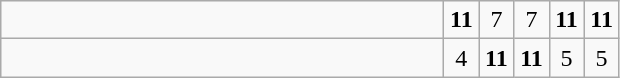<table class="wikitable">
<tr>
<td style="width:18em"></td>
<td align=center style="width:1em"><strong>11</strong></td>
<td align=center style="width:1em">7</td>
<td align=center style="width:1em">7</td>
<td align=center style="width:1em"><strong>11</strong></td>
<td align=center style="width:1em"><strong>11</strong></td>
</tr>
<tr>
<td style="width:18em"></td>
<td align=center style="width:1em">4</td>
<td align=center style="width:1em"><strong>11</strong></td>
<td align=center style="width:1em"><strong>11</strong></td>
<td align=center style="width:1em">5</td>
<td align=center style="width:1em">5</td>
</tr>
</table>
